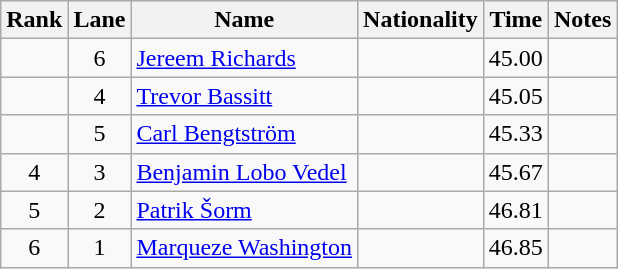<table class="wikitable sortable" style="text-align:center">
<tr>
<th>Rank</th>
<th>Lane</th>
<th>Name</th>
<th>Nationality</th>
<th>Time</th>
<th>Notes</th>
</tr>
<tr>
<td></td>
<td>6</td>
<td align="left"><a href='#'>Jereem Richards</a></td>
<td align=left></td>
<td>45.00</td>
<td> </td>
</tr>
<tr>
<td></td>
<td>4</td>
<td align="left"><a href='#'>Trevor Bassitt</a></td>
<td align=left></td>
<td>45.05</td>
<td></td>
</tr>
<tr>
<td></td>
<td>5</td>
<td align="left"><a href='#'>Carl Bengtström</a></td>
<td align=left></td>
<td>45.33</td>
<td></td>
</tr>
<tr>
<td>4</td>
<td>3</td>
<td align="left"><a href='#'>Benjamin Lobo Vedel</a></td>
<td align=left></td>
<td>45.67</td>
<td></td>
</tr>
<tr>
<td>5</td>
<td>2</td>
<td align="left"><a href='#'>Patrik Šorm</a></td>
<td align=left></td>
<td>46.81</td>
<td></td>
</tr>
<tr>
<td>6</td>
<td>1</td>
<td align="left"><a href='#'>Marqueze Washington</a></td>
<td align=left></td>
<td>46.85</td>
<td></td>
</tr>
</table>
